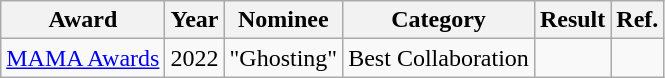<table class="wikitable">
<tr>
<th>Award</th>
<th>Year</th>
<th>Nominee</th>
<th>Category</th>
<th>Result</th>
<th>Ref.</th>
</tr>
<tr>
<td><a href='#'>MAMA Awards</a></td>
<td>2022</td>
<td>"Ghosting"</td>
<td>Best Collaboration</td>
<td></td>
<td></td>
</tr>
</table>
